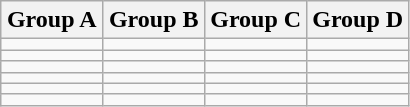<table class="wikitable">
<tr>
<th width=25%>Group A</th>
<th width=25%>Group B</th>
<th width=25%>Group C</th>
<th width=25%>Group D</th>
</tr>
<tr>
<td></td>
<td></td>
<td></td>
<td></td>
</tr>
<tr>
<td></td>
<td></td>
<td></td>
<td></td>
</tr>
<tr>
<td></td>
<td></td>
<td></td>
<td></td>
</tr>
<tr>
<td></td>
<td></td>
<td></td>
<td></td>
</tr>
<tr>
<td></td>
<td></td>
<td></td>
<td></td>
</tr>
<tr>
<td></td>
<td></td>
<td></td>
<td></td>
</tr>
</table>
